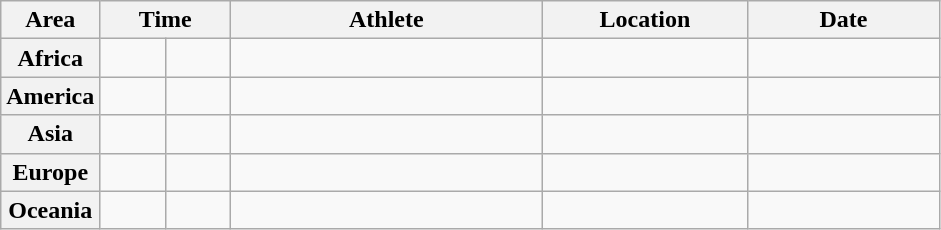<table class="wikitable">
<tr>
<th width="45">Area</th>
<th width="80" colspan="2">Time</th>
<th width="200">Athlete</th>
<th width="130">Location</th>
<th width="120">Date</th>
</tr>
<tr>
<th>Africa</th>
<td align="center"></td>
<td align="center"></td>
<td></td>
<td></td>
<td align="right"></td>
</tr>
<tr>
<th>America</th>
<td align="center"></td>
<td align="center"></td>
<td></td>
<td></td>
<td align="right"></td>
</tr>
<tr>
<th>Asia</th>
<td align="center"></td>
<td align="center"></td>
<td></td>
<td></td>
<td align="right"></td>
</tr>
<tr>
<th>Europe</th>
<td align="center"></td>
<td align="center"></td>
<td></td>
<td></td>
<td align="right"></td>
</tr>
<tr>
<th>Oceania</th>
<td align="center"></td>
<td align="center"></td>
<td></td>
<td></td>
<td align="right"></td>
</tr>
</table>
